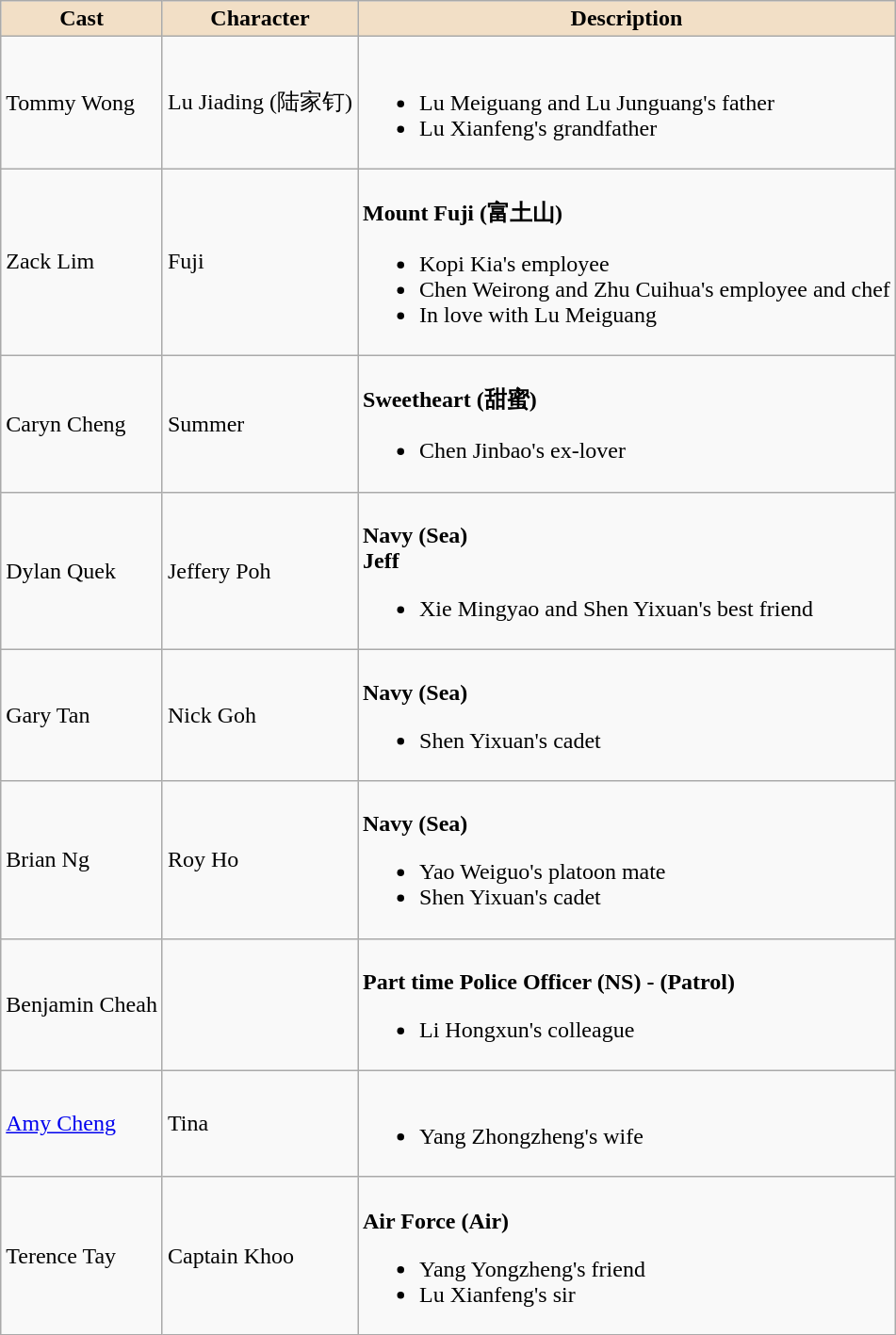<table class="wikitable">
<tr>
<th style="background:#f2dfc6">Cast</th>
<th style="background:#f2dfc6">Character</th>
<th style="background:#f2dfc6">Description</th>
</tr>
<tr>
<td>Tommy Wong</td>
<td>Lu Jiading (陆家钉)</td>
<td><br><ul><li>Lu Meiguang and Lu Junguang's father</li><li>Lu Xianfeng's grandfather</li></ul></td>
</tr>
<tr>
<td>Zack Lim</td>
<td>Fuji</td>
<td><br><strong>Mount Fuji (富土山)</strong><ul><li>Kopi Kia's employee</li><li>Chen Weirong and Zhu Cuihua's employee and chef</li><li>In love with Lu Meiguang</li></ul></td>
</tr>
<tr>
<td>Caryn Cheng</td>
<td>Summer</td>
<td><br><strong>Sweetheart (甜蜜)</strong><ul><li>Chen Jinbao's ex-lover</li></ul></td>
</tr>
<tr>
<td>Dylan Quek</td>
<td>Jeffery Poh</td>
<td><br><strong>Navy (Sea)</strong> <br>
<strong>Jeff</strong><ul><li>Xie Mingyao and Shen Yixuan's best friend</li></ul></td>
</tr>
<tr>
<td>Gary Tan</td>
<td>Nick Goh</td>
<td><br><strong>Navy (Sea)</strong><ul><li>Shen Yixuan's cadet</li></ul></td>
</tr>
<tr>
<td>Brian Ng</td>
<td>Roy Ho</td>
<td><br><strong>Navy (Sea)</strong><ul><li>Yao Weiguo's platoon mate</li><li>Shen Yixuan's cadet</li></ul></td>
</tr>
<tr>
<td>Benjamin Cheah</td>
<td></td>
<td><br><strong>Part time Police Officer (NS) - (Patrol)</strong><ul><li>Li Hongxun's colleague</li></ul></td>
</tr>
<tr>
<td><a href='#'>Amy Cheng</a></td>
<td>Tina</td>
<td><br><ul><li>Yang Zhongzheng's wife</li></ul></td>
</tr>
<tr>
<td>Terence Tay</td>
<td>Captain Khoo</td>
<td><br><strong>Air Force (Air)</strong><ul><li>Yang Yongzheng's friend</li><li>Lu Xianfeng's sir</li></ul></td>
</tr>
</table>
